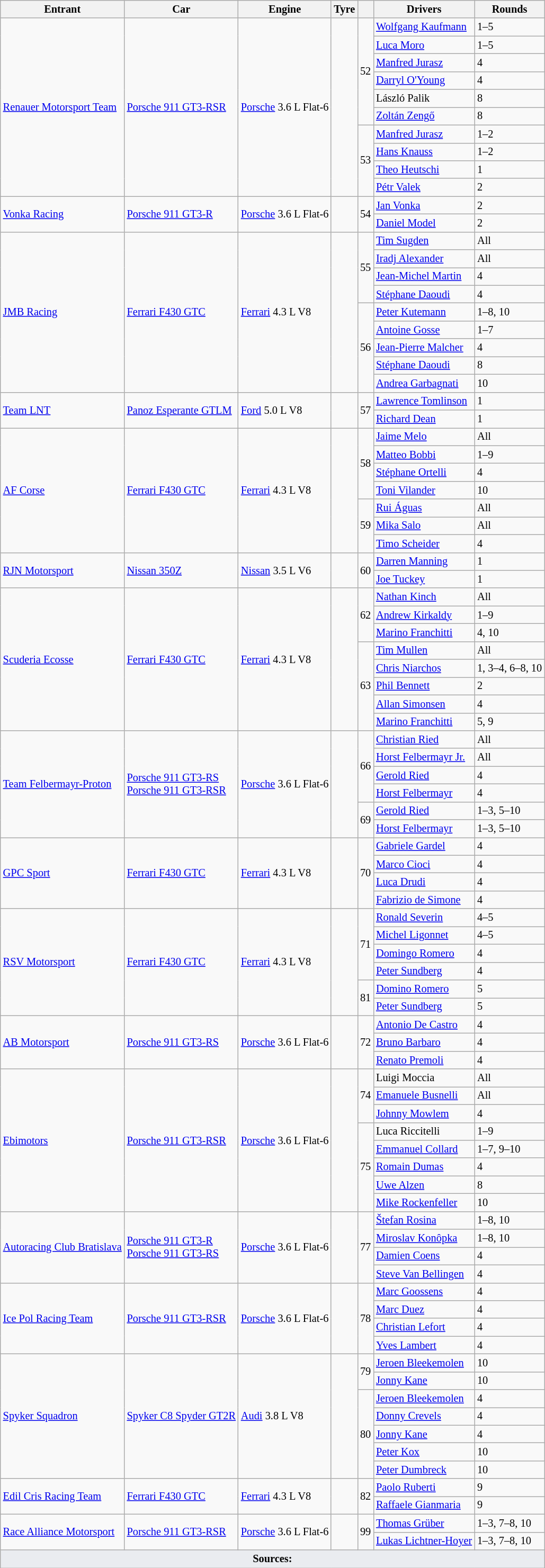<table class="wikitable" style="font-size: 85%">
<tr>
<th>Entrant</th>
<th>Car</th>
<th>Engine</th>
<th>Tyre</th>
<th></th>
<th>Drivers</th>
<th>Rounds</th>
</tr>
<tr>
<td rowspan=10> <a href='#'>Renauer Motorsport Team</a></td>
<td rowspan=10><a href='#'>Porsche 911 GT3-RSR</a></td>
<td rowspan=10><a href='#'>Porsche</a> 3.6 L Flat-6</td>
<td rowspan=10></td>
<td rowspan=6>52</td>
<td> <a href='#'>Wolfgang Kaufmann</a></td>
<td>1–5</td>
</tr>
<tr>
<td> <a href='#'>Luca Moro</a></td>
<td>1–5</td>
</tr>
<tr>
<td> <a href='#'>Manfred Jurasz</a></td>
<td>4</td>
</tr>
<tr>
<td> <a href='#'>Darryl O'Young</a></td>
<td>4</td>
</tr>
<tr>
<td> László Palik</td>
<td>8</td>
</tr>
<tr>
<td> <a href='#'>Zoltán Zengő</a></td>
<td>8</td>
</tr>
<tr>
<td rowspan=4>53</td>
<td> <a href='#'>Manfred Jurasz</a></td>
<td>1–2</td>
</tr>
<tr>
<td> <a href='#'>Hans Knauss</a></td>
<td>1–2</td>
</tr>
<tr>
<td> <a href='#'>Theo Heutschi</a></td>
<td>1</td>
</tr>
<tr>
<td> <a href='#'>Pétr Valek</a></td>
<td>2</td>
</tr>
<tr>
<td rowspan=2> <a href='#'>Vonka Racing</a></td>
<td rowspan=2><a href='#'>Porsche 911 GT3-R</a></td>
<td rowspan=2><a href='#'>Porsche</a> 3.6 L Flat-6</td>
<td rowspan=2></td>
<td rowspan=2>54</td>
<td> <a href='#'>Jan Vonka</a></td>
<td>2</td>
</tr>
<tr>
<td> <a href='#'>Daniel Model</a></td>
<td>2</td>
</tr>
<tr>
<td rowspan=9> <a href='#'>JMB Racing</a></td>
<td rowspan=9><a href='#'>Ferrari F430 GTC</a></td>
<td rowspan=9><a href='#'>Ferrari</a> 4.3 L V8</td>
<td rowspan=9></td>
<td rowspan=4>55</td>
<td> <a href='#'>Tim Sugden</a></td>
<td>All</td>
</tr>
<tr>
<td> <a href='#'>Iradj Alexander</a></td>
<td>All</td>
</tr>
<tr>
<td> <a href='#'>Jean-Michel Martin</a></td>
<td>4</td>
</tr>
<tr>
<td> <a href='#'>Stéphane Daoudi</a></td>
<td>4</td>
</tr>
<tr>
<td rowspan=5>56</td>
<td> <a href='#'>Peter Kutemann</a></td>
<td>1–8, 10</td>
</tr>
<tr>
<td> <a href='#'>Antoine Gosse</a></td>
<td>1–7</td>
</tr>
<tr>
<td> <a href='#'>Jean-Pierre Malcher</a></td>
<td>4</td>
</tr>
<tr>
<td> <a href='#'>Stéphane Daoudi</a></td>
<td>8</td>
</tr>
<tr>
<td> <a href='#'>Andrea Garbagnati</a></td>
<td>10</td>
</tr>
<tr>
<td rowspan=2> <a href='#'>Team LNT</a></td>
<td rowspan=2><a href='#'>Panoz Esperante GTLM</a></td>
<td rowspan=2><a href='#'>Ford</a> 5.0 L V8</td>
<td rowspan=2></td>
<td rowspan=2>57</td>
<td> <a href='#'>Lawrence Tomlinson</a></td>
<td>1</td>
</tr>
<tr>
<td> <a href='#'>Richard Dean</a></td>
<td>1</td>
</tr>
<tr>
<td rowspan=7> <a href='#'>AF Corse</a></td>
<td rowspan=7><a href='#'>Ferrari F430 GTC</a></td>
<td rowspan=7><a href='#'>Ferrari</a> 4.3 L V8</td>
<td rowspan=7></td>
<td rowspan=4>58</td>
<td> <a href='#'>Jaime Melo</a></td>
<td>All</td>
</tr>
<tr>
<td> <a href='#'>Matteo Bobbi</a></td>
<td>1–9</td>
</tr>
<tr>
<td> <a href='#'>Stéphane Ortelli</a></td>
<td>4</td>
</tr>
<tr>
<td> <a href='#'>Toni Vilander</a></td>
<td>10</td>
</tr>
<tr>
<td rowspan=3>59</td>
<td> <a href='#'>Rui Águas</a></td>
<td>All</td>
</tr>
<tr>
<td> <a href='#'>Mika Salo</a></td>
<td>All</td>
</tr>
<tr>
<td> <a href='#'>Timo Scheider</a></td>
<td>4</td>
</tr>
<tr>
<td rowspan=2> <a href='#'>RJN Motorsport</a></td>
<td rowspan=2><a href='#'>Nissan 350Z</a></td>
<td rowspan=2><a href='#'>Nissan</a> 3.5 L V6</td>
<td rowspan=2></td>
<td rowspan=2>60</td>
<td> <a href='#'>Darren Manning</a></td>
<td>1</td>
</tr>
<tr>
<td> <a href='#'>Joe Tuckey</a></td>
<td>1</td>
</tr>
<tr>
<td rowspan=8> <a href='#'>Scuderia Ecosse</a></td>
<td rowspan=8><a href='#'>Ferrari F430 GTC</a></td>
<td rowspan=8><a href='#'>Ferrari</a> 4.3 L V8</td>
<td rowspan=8></td>
<td rowspan=3>62</td>
<td> <a href='#'>Nathan Kinch</a></td>
<td>All</td>
</tr>
<tr>
<td> <a href='#'>Andrew Kirkaldy</a></td>
<td>1–9</td>
</tr>
<tr>
<td> <a href='#'>Marino Franchitti</a></td>
<td>4, 10</td>
</tr>
<tr>
<td rowspan=5>63</td>
<td> <a href='#'>Tim Mullen</a></td>
<td>All</td>
</tr>
<tr>
<td> <a href='#'>Chris Niarchos</a></td>
<td>1, 3–4, 6–8, 10</td>
</tr>
<tr>
<td> <a href='#'>Phil Bennett</a></td>
<td>2</td>
</tr>
<tr>
<td> <a href='#'>Allan Simonsen</a></td>
<td>4</td>
</tr>
<tr>
<td> <a href='#'>Marino Franchitti</a></td>
<td>5, 9</td>
</tr>
<tr>
<td rowspan=6> <a href='#'>Team Felbermayr-Proton</a></td>
<td rowspan=6><a href='#'>Porsche 911 GT3-RS</a><br><a href='#'>Porsche 911 GT3-RSR</a></td>
<td rowspan=6><a href='#'>Porsche</a> 3.6 L Flat-6</td>
<td rowspan=6></td>
<td rowspan=4>66</td>
<td> <a href='#'>Christian Ried</a></td>
<td>All</td>
</tr>
<tr>
<td> <a href='#'>Horst Felbermayr Jr.</a></td>
<td>All</td>
</tr>
<tr>
<td> <a href='#'>Gerold Ried</a></td>
<td>4</td>
</tr>
<tr>
<td> <a href='#'>Horst Felbermayr</a></td>
<td>4</td>
</tr>
<tr>
<td rowspan=2>69</td>
<td> <a href='#'>Gerold Ried</a></td>
<td>1–3, 5–10</td>
</tr>
<tr>
<td> <a href='#'>Horst Felbermayr</a></td>
<td>1–3, 5–10</td>
</tr>
<tr>
<td rowspan=4> <a href='#'>GPC Sport</a></td>
<td rowspan=4><a href='#'>Ferrari F430 GTC</a></td>
<td rowspan=4><a href='#'>Ferrari</a> 4.3 L V8</td>
<td rowspan=4></td>
<td rowspan=4>70</td>
<td> <a href='#'>Gabriele Gardel</a></td>
<td>4</td>
</tr>
<tr>
<td> <a href='#'>Marco Cioci</a></td>
<td>4</td>
</tr>
<tr>
<td> <a href='#'>Luca Drudi</a></td>
<td>4</td>
</tr>
<tr>
<td> <a href='#'>Fabrizio de Simone</a></td>
<td>4</td>
</tr>
<tr>
<td rowspan=6> <a href='#'>RSV Motorsport</a></td>
<td rowspan=6><a href='#'>Ferrari F430 GTC</a></td>
<td rowspan=6><a href='#'>Ferrari</a> 4.3 L V8</td>
<td rowspan=6></td>
<td rowspan=4>71</td>
<td> <a href='#'>Ronald Severin</a></td>
<td>4–5</td>
</tr>
<tr>
<td> <a href='#'>Michel Ligonnet</a></td>
<td>4–5</td>
</tr>
<tr>
<td> <a href='#'>Domingo Romero</a></td>
<td>4</td>
</tr>
<tr>
<td> <a href='#'>Peter Sundberg</a></td>
<td>4</td>
</tr>
<tr>
<td rowspan=2>81</td>
<td> <a href='#'>Domino Romero</a></td>
<td>5</td>
</tr>
<tr>
<td> <a href='#'>Peter Sundberg</a></td>
<td>5</td>
</tr>
<tr>
<td rowspan=3> <a href='#'>AB Motorsport</a></td>
<td rowspan=3><a href='#'>Porsche 911 GT3-RS</a></td>
<td rowspan=3><a href='#'>Porsche</a> 3.6 L Flat-6</td>
<td rowspan=3></td>
<td rowspan=3>72</td>
<td> <a href='#'>Antonio De Castro</a></td>
<td>4</td>
</tr>
<tr>
<td> <a href='#'>Bruno Barbaro</a></td>
<td>4</td>
</tr>
<tr>
<td> <a href='#'>Renato Premoli</a></td>
<td>4</td>
</tr>
<tr>
<td rowspan=8> <a href='#'>Ebimotors</a></td>
<td rowspan=8><a href='#'>Porsche 911 GT3-RSR</a></td>
<td rowspan=8><a href='#'>Porsche</a> 3.6 L Flat-6</td>
<td rowspan=8></td>
<td rowspan=3>74</td>
<td> Luigi Moccia</td>
<td>All</td>
</tr>
<tr>
<td> <a href='#'>Emanuele Busnelli</a></td>
<td>All</td>
</tr>
<tr>
<td> <a href='#'>Johnny Mowlem</a></td>
<td>4</td>
</tr>
<tr>
<td rowspan=5>75</td>
<td> Luca Riccitelli</td>
<td>1–9</td>
</tr>
<tr>
<td> <a href='#'>Emmanuel Collard</a></td>
<td>1–7, 9–10</td>
</tr>
<tr>
<td> <a href='#'>Romain Dumas</a></td>
<td>4</td>
</tr>
<tr>
<td> <a href='#'>Uwe Alzen</a></td>
<td>8</td>
</tr>
<tr>
<td> <a href='#'>Mike Rockenfeller</a></td>
<td>10</td>
</tr>
<tr>
<td rowspan=4> <a href='#'>Autoracing Club Bratislava</a></td>
<td rowspan=4><a href='#'>Porsche 911 GT3-R</a><br><a href='#'>Porsche 911 GT3-RS</a></td>
<td rowspan=4><a href='#'>Porsche</a> 3.6 L Flat-6</td>
<td rowspan=4></td>
<td rowspan=4>77</td>
<td> <a href='#'>Štefan Rosina</a></td>
<td>1–8, 10</td>
</tr>
<tr>
<td> <a href='#'>Miroslav Konôpka</a></td>
<td>1–8, 10</td>
</tr>
<tr>
<td> <a href='#'>Damien Coens</a></td>
<td>4</td>
</tr>
<tr>
<td> <a href='#'>Steve Van Bellingen</a></td>
<td>4</td>
</tr>
<tr>
<td rowspan=4> <a href='#'>Ice Pol Racing Team</a></td>
<td rowspan=4><a href='#'>Porsche 911 GT3-RSR</a></td>
<td rowspan=4><a href='#'>Porsche</a> 3.6 L Flat-6</td>
<td rowspan=4></td>
<td rowspan=4>78</td>
<td> <a href='#'>Marc Goossens</a></td>
<td>4</td>
</tr>
<tr>
<td> <a href='#'>Marc Duez</a></td>
<td>4</td>
</tr>
<tr>
<td> <a href='#'>Christian Lefort</a></td>
<td>4</td>
</tr>
<tr>
<td> <a href='#'>Yves Lambert</a></td>
<td>4</td>
</tr>
<tr>
<td rowspan=7> <a href='#'>Spyker Squadron</a></td>
<td rowspan=7><a href='#'>Spyker C8 Spyder GT2R</a></td>
<td rowspan=7><a href='#'>Audi</a> 3.8 L V8</td>
<td rowspan=7></td>
<td rowspan=2>79</td>
<td> <a href='#'>Jeroen Bleekemolen</a></td>
<td>10</td>
</tr>
<tr>
<td> <a href='#'>Jonny Kane</a></td>
<td>10</td>
</tr>
<tr>
<td rowspan=5>80</td>
<td> <a href='#'>Jeroen Bleekemolen</a></td>
<td>4</td>
</tr>
<tr>
<td> <a href='#'>Donny Crevels</a></td>
<td>4</td>
</tr>
<tr>
<td> <a href='#'>Jonny Kane</a></td>
<td>4</td>
</tr>
<tr>
<td> <a href='#'>Peter Kox</a></td>
<td>10</td>
</tr>
<tr>
<td> <a href='#'>Peter Dumbreck</a></td>
<td>10</td>
</tr>
<tr>
<td rowspan=2> <a href='#'>Edil Cris Racing Team</a></td>
<td rowspan=2><a href='#'>Ferrari F430 GTC</a></td>
<td rowspan=2><a href='#'>Ferrari</a> 4.3 L V8</td>
<td rowspan=2></td>
<td rowspan=2>82</td>
<td> <a href='#'>Paolo Ruberti</a></td>
<td>9</td>
</tr>
<tr>
<td> <a href='#'>Raffaele Gianmaria</a></td>
<td>9</td>
</tr>
<tr>
<td rowspan=2> <a href='#'>Race Alliance Motorsport</a></td>
<td rowspan=2><a href='#'>Porsche 911 GT3-RSR</a></td>
<td rowspan=2><a href='#'>Porsche</a> 3.6 L Flat-6</td>
<td rowspan=2><br></td>
<td rowspan=2>99</td>
<td> <a href='#'>Thomas Grüber</a></td>
<td>1–3, 7–8, 10</td>
</tr>
<tr>
<td> <a href='#'>Lukas Lichtner-Hoyer</a></td>
<td>1–3, 7–8, 10</td>
</tr>
<tr class="sortbottom">
<td colspan="7" style="background-color:#EAECF0;text-align:center"><strong>Sources:</strong></td>
</tr>
</table>
